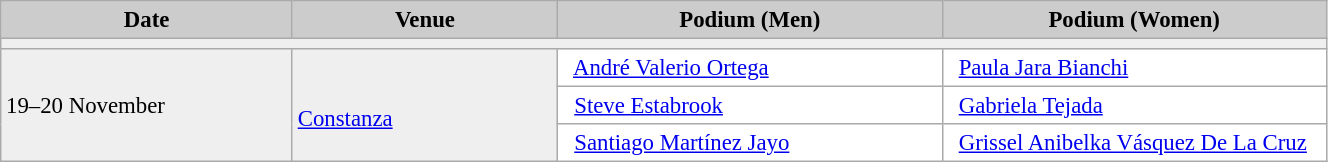<table class="wikitable" width=70% bgcolor="#f7f8ff" cellpadding="3" cellspacing="0" border="1" style="font-size: 95%; border: gray solid 1px; border-collapse: collapse;">
<tr bgcolor="#CCCCCC">
<td align="center"><strong>Date</strong></td>
<td width=20% align="center"><strong>Venue</strong></td>
<td width=29% align="center"><strong>Podium (Men)</strong></td>
<td width=29% align="center"><strong>Podium (Women)</strong></td>
</tr>
<tr bgcolor="#EFEFEF">
<td colspan=4></td>
</tr>
<tr bgcolor="#EFEFEF">
<td rowspan=3>19–20 November</td>
<td rowspan=3><br><a href='#'>Constanza</a></td>
<td bgcolor="#ffffff">    <a href='#'>André Valerio Ortega</a></td>
<td bgcolor="#ffffff">    <a href='#'>Paula Jara Bianchi</a></td>
</tr>
<tr>
<td bgcolor="#ffffff">    <a href='#'>Steve Estabrook</a></td>
<td bgcolor="#ffffff">    <a href='#'>Gabriela Tejada</a></td>
</tr>
<tr>
<td bgcolor="#ffffff">    <a href='#'>Santiago Martínez Jayo</a></td>
<td bgcolor="#ffffff">    <a href='#'>Grissel Anibelka Vásquez De La Cruz</a></td>
</tr>
</table>
